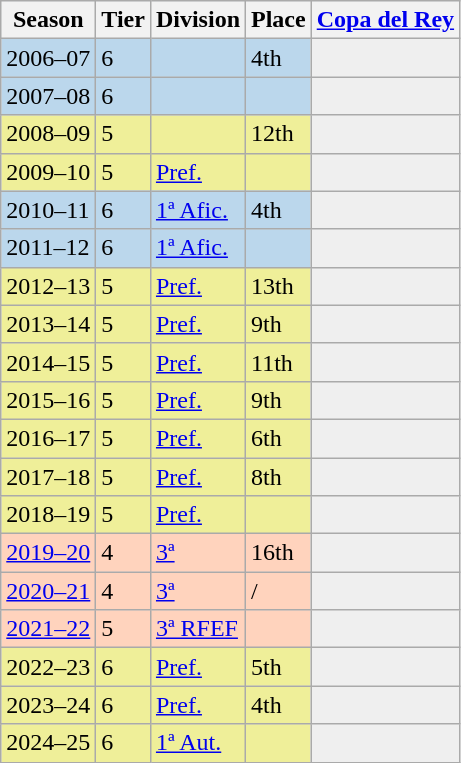<table class="wikitable">
<tr style="background:#f0f6fa;">
<th>Season</th>
<th>Tier</th>
<th>Division</th>
<th>Place</th>
<th><a href='#'>Copa del Rey</a></th>
</tr>
<tr>
<td style="background:#BBD7EC;">2006–07</td>
<td style="background:#BBD7EC;">6</td>
<td style="background:#BBD7EC;"></td>
<td style="background:#BBD7EC;">4th</td>
<th style="background:#efefef;"></th>
</tr>
<tr>
<td style="background:#BBD7EC;">2007–08</td>
<td style="background:#BBD7EC;">6</td>
<td style="background:#BBD7EC;"></td>
<td style="background:#BBD7EC;"></td>
<th style="background:#efefef;"></th>
</tr>
<tr>
<td style="background:#EFEF99;">2008–09</td>
<td style="background:#EFEF99;">5</td>
<td style="background:#EFEF99;"></td>
<td style="background:#EFEF99;">12th</td>
<th style="background:#efefef;"></th>
</tr>
<tr>
<td style="background:#EFEF99;">2009–10</td>
<td style="background:#EFEF99;">5</td>
<td style="background:#EFEF99;"><a href='#'>Pref.</a></td>
<td style="background:#EFEF99;"></td>
<th style="background:#efefef;"></th>
</tr>
<tr>
<td style="background:#BBD7EC;">2010–11</td>
<td style="background:#BBD7EC;">6</td>
<td style="background:#BBD7EC;"><a href='#'>1ª Afic.</a></td>
<td style="background:#BBD7EC;">4th</td>
<th style="background:#efefef;"></th>
</tr>
<tr>
<td style="background:#BBD7EC;">2011–12</td>
<td style="background:#BBD7EC;">6</td>
<td style="background:#BBD7EC;"><a href='#'>1ª Afic.</a></td>
<td style="background:#BBD7EC;"></td>
<th style="background:#efefef;"></th>
</tr>
<tr>
<td style="background:#EFEF99;">2012–13</td>
<td style="background:#EFEF99;">5</td>
<td style="background:#EFEF99;"><a href='#'>Pref.</a></td>
<td style="background:#EFEF99;">13th</td>
<th style="background:#efefef;"></th>
</tr>
<tr>
<td style="background:#EFEF99;">2013–14</td>
<td style="background:#EFEF99;">5</td>
<td style="background:#EFEF99;"><a href='#'>Pref.</a></td>
<td style="background:#EFEF99;">9th</td>
<th style="background:#efefef;"></th>
</tr>
<tr>
<td style="background:#EFEF99;">2014–15</td>
<td style="background:#EFEF99;">5</td>
<td style="background:#EFEF99;"><a href='#'>Pref.</a></td>
<td style="background:#EFEF99;">11th</td>
<th style="background:#efefef;"></th>
</tr>
<tr>
<td style="background:#EFEF99;">2015–16</td>
<td style="background:#EFEF99;">5</td>
<td style="background:#EFEF99;"><a href='#'>Pref.</a></td>
<td style="background:#EFEF99;">9th</td>
<th style="background:#efefef;"></th>
</tr>
<tr>
<td style="background:#EFEF99;">2016–17</td>
<td style="background:#EFEF99;">5</td>
<td style="background:#EFEF99;"><a href='#'>Pref.</a></td>
<td style="background:#EFEF99;">6th</td>
<th style="background:#efefef;"></th>
</tr>
<tr>
<td style="background:#EFEF99;">2017–18</td>
<td style="background:#EFEF99;">5</td>
<td style="background:#EFEF99;"><a href='#'>Pref.</a></td>
<td style="background:#EFEF99;">8th</td>
<th style="background:#efefef;"></th>
</tr>
<tr>
<td style="background:#EFEF99;">2018–19</td>
<td style="background:#EFEF99;">5</td>
<td style="background:#EFEF99;"><a href='#'>Pref.</a></td>
<td style="background:#EFEF99;"></td>
<th style="background:#efefef;"></th>
</tr>
<tr>
<td style="background:#FFD3BD;"><a href='#'>2019–20</a></td>
<td style="background:#FFD3BD;">4</td>
<td style="background:#FFD3BD;"><a href='#'>3ª</a></td>
<td style="background:#FFD3BD;">16th</td>
<th style="background:#efefef;"></th>
</tr>
<tr>
<td style="background:#FFD3BD;"><a href='#'>2020–21</a></td>
<td style="background:#FFD3BD;">4</td>
<td style="background:#FFD3BD;"><a href='#'>3ª</a></td>
<td style="background:#FFD3BD;"> / </td>
<th style="background:#efefef;"></th>
</tr>
<tr>
<td style="background:#FFD3BD;"><a href='#'>2021–22</a></td>
<td style="background:#FFD3BD;">5</td>
<td style="background:#FFD3BD;"><a href='#'>3ª RFEF</a></td>
<td style="background:#FFD3BD;"></td>
<th style="background:#efefef;"></th>
</tr>
<tr>
<td style="background:#EFEF99;">2022–23</td>
<td style="background:#EFEF99;">6</td>
<td style="background:#EFEF99;"><a href='#'>Pref.</a></td>
<td style="background:#EFEF99;">5th</td>
<th style="background:#efefef;"></th>
</tr>
<tr>
<td style="background:#EFEF99;">2023–24</td>
<td style="background:#EFEF99;">6</td>
<td style="background:#EFEF99;"><a href='#'>Pref.</a></td>
<td style="background:#EFEF99;">4th</td>
<th style="background:#efefef;"></th>
</tr>
<tr>
<td style="background:#EFEF99;">2024–25</td>
<td style="background:#EFEF99;">6</td>
<td style="background:#EFEF99;"><a href='#'>1ª Aut.</a></td>
<td style="background:#EFEF99;"></td>
<th style="background:#efefef;"></th>
</tr>
</table>
